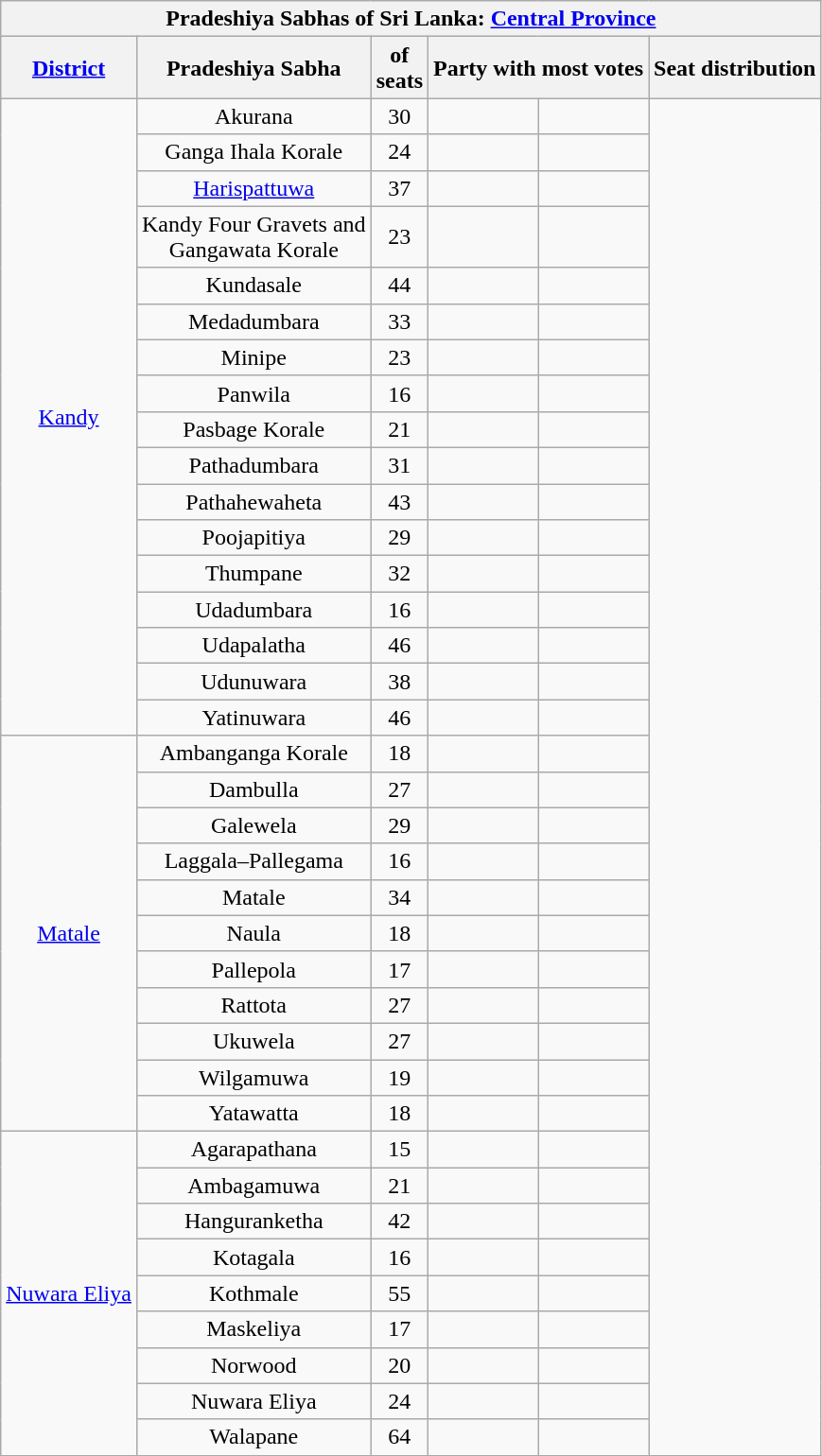<table class="wikitable sortable sticky-header-multi mw-collapsible mw-collapsed" style="font-size:100%; text-align:center">
<tr>
<th colspan=6>Pradeshiya Sabhas of Sri Lanka: <a href='#'>Central Province</a></th>
</tr>
<tr>
<th><a href='#'>District</a></th>
<th>Pradeshiya Sabha</th>
<th> of<br>seats</th>
<th colspan=2>Party with most votes</th>
<th class="unsortable">Seat distribution</th>
</tr>
<tr>
<td rowspan=17><a href='#'>Kandy</a></td>
<td>Akurana</td>
<td>30</td>
<td></td>
<td></td>
</tr>
<tr>
<td>Ganga Ihala Korale</td>
<td>24</td>
<td></td>
<td></td>
</tr>
<tr>
<td><a href='#'>Harispattuwa</a></td>
<td>37</td>
<td></td>
<td></td>
</tr>
<tr>
<td>Kandy Four Gravets and<br>Gangawata Korale</td>
<td>23</td>
<td></td>
<td></td>
</tr>
<tr>
<td>Kundasale</td>
<td>44</td>
<td></td>
<td></td>
</tr>
<tr>
<td>Medadumbara</td>
<td>33</td>
<td></td>
<td></td>
</tr>
<tr>
<td>Minipe</td>
<td>23</td>
<td></td>
<td></td>
</tr>
<tr>
<td>Panwila</td>
<td>16</td>
<td></td>
<td></td>
</tr>
<tr>
<td>Pasbage Korale</td>
<td>21</td>
<td></td>
<td></td>
</tr>
<tr>
<td>Pathadumbara</td>
<td>31</td>
<td></td>
<td></td>
</tr>
<tr>
<td>Pathahewaheta</td>
<td>43</td>
<td></td>
<td></td>
</tr>
<tr>
<td>Poojapitiya</td>
<td>29</td>
<td></td>
<td></td>
</tr>
<tr>
<td>Thumpane</td>
<td>32</td>
<td></td>
<td></td>
</tr>
<tr>
<td>Udadumbara</td>
<td>16</td>
<td></td>
<td></td>
</tr>
<tr>
<td>Udapalatha</td>
<td>46</td>
<td></td>
<td></td>
</tr>
<tr>
<td>Udunuwara</td>
<td>38</td>
<td></td>
<td></td>
</tr>
<tr>
<td>Yatinuwara</td>
<td>46</td>
<td></td>
<td></td>
</tr>
<tr>
<td rowspan=11><a href='#'>Matale</a></td>
<td>Ambanganga Korale</td>
<td>18</td>
<td></td>
<td></td>
</tr>
<tr>
<td>Dambulla</td>
<td>27</td>
<td></td>
<td></td>
</tr>
<tr>
<td>Galewela</td>
<td>29</td>
<td></td>
<td></td>
</tr>
<tr>
<td>Laggala–Pallegama</td>
<td>16</td>
<td></td>
<td></td>
</tr>
<tr>
<td>Matale</td>
<td>34</td>
<td></td>
<td></td>
</tr>
<tr>
<td>Naula</td>
<td>18</td>
<td></td>
<td></td>
</tr>
<tr>
<td>Pallepola</td>
<td>17</td>
<td></td>
<td></td>
</tr>
<tr>
<td>Rattota</td>
<td>27</td>
<td></td>
<td></td>
</tr>
<tr>
<td>Ukuwela</td>
<td>27</td>
<td></td>
<td></td>
</tr>
<tr>
<td>Wilgamuwa</td>
<td>19</td>
<td></td>
<td></td>
</tr>
<tr>
<td>Yatawatta</td>
<td>18</td>
<td></td>
<td></td>
</tr>
<tr>
<td rowspan=9><a href='#'>Nuwara Eliya</a></td>
<td>Agarapathana</td>
<td>15</td>
<td></td>
<td></td>
</tr>
<tr>
<td>Ambagamuwa</td>
<td>21</td>
<td></td>
<td></td>
</tr>
<tr>
<td>Hanguranketha</td>
<td>42</td>
<td></td>
<td></td>
</tr>
<tr>
<td>Kotagala</td>
<td>16</td>
<td></td>
<td></td>
</tr>
<tr>
<td>Kothmale</td>
<td>55</td>
<td></td>
<td></td>
</tr>
<tr>
<td>Maskeliya</td>
<td>17</td>
<td></td>
<td></td>
</tr>
<tr>
<td>Norwood</td>
<td>20</td>
<td></td>
<td></td>
</tr>
<tr>
<td>Nuwara Eliya</td>
<td>24</td>
<td></td>
<td></td>
</tr>
<tr>
<td>Walapane</td>
<td>64</td>
<td></td>
<td></td>
</tr>
</table>
